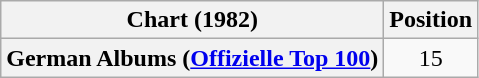<table class="wikitable plainrowheaders" style="text-align:center">
<tr>
<th scope="col">Chart (1982)</th>
<th scope="col">Position</th>
</tr>
<tr>
<th scope="row">German Albums (<a href='#'>Offizielle Top 100</a>)</th>
<td>15</td>
</tr>
</table>
